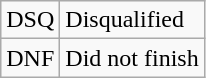<table class="wikitable">
<tr>
<td style="text-align:center;">DSQ</td>
<td>Disqualified</td>
</tr>
<tr>
<td style="text-align:center;">DNF</td>
<td>Did not finish</td>
</tr>
</table>
